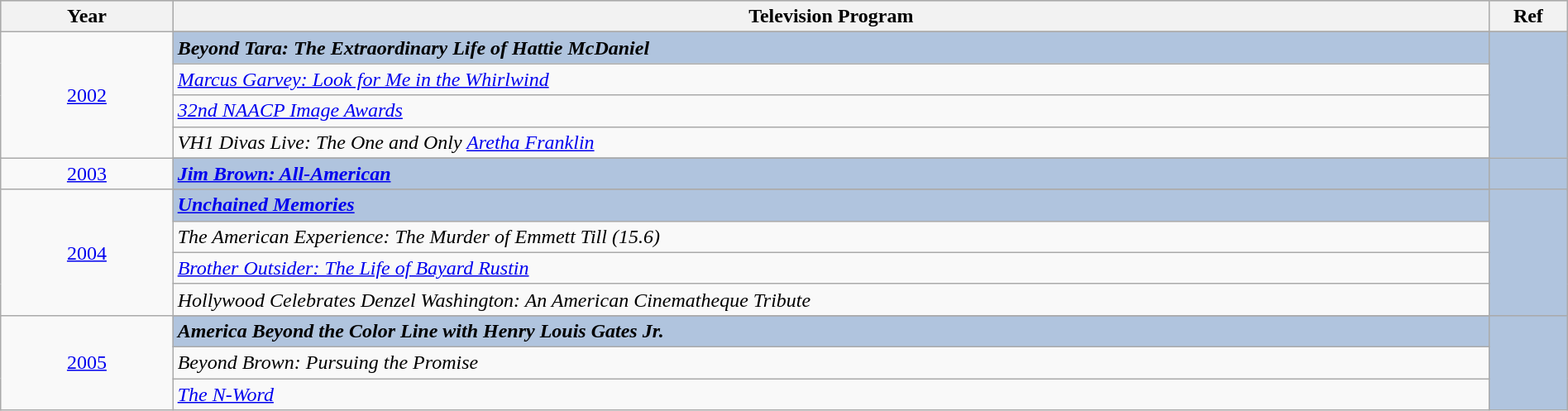<table class="wikitable" style="width:100%;">
<tr style="background:#bebebe;">
<th style="width:11%;">Year</th>
<th style="width:84%;">Television Program</th>
<th style="width:5%;">Ref</th>
</tr>
<tr>
<td rowspan="5" align="center"><a href='#'>2002</a></td>
</tr>
<tr style="background:#B0C4DE">
<td><strong><em>Beyond Tara: The Extraordinary Life of Hattie McDaniel</em></strong></td>
<td rowspan="5" align="center"></td>
</tr>
<tr>
<td><em><a href='#'>Marcus Garvey: Look for Me in the Whirlwind</a></em></td>
</tr>
<tr>
<td><em><a href='#'>32nd NAACP Image Awards</a></em></td>
</tr>
<tr>
<td><em>VH1 Divas Live: The One and Only <a href='#'>Aretha Franklin</a></em></td>
</tr>
<tr>
<td rowspan="2" align="center"><a href='#'>2003</a></td>
</tr>
<tr style="background:#B0C4DE">
<td><strong><em><a href='#'>Jim Brown: All-American</a></em></strong></td>
<td rowspan="2" align="center"></td>
</tr>
<tr>
<td rowspan="5" align="center"><a href='#'>2004</a></td>
</tr>
<tr style="background:#B0C4DE">
<td><strong><em><a href='#'>Unchained Memories</a></em></strong></td>
<td rowspan="5" align="center"></td>
</tr>
<tr>
<td><em>The American Experience: The Murder of Emmett Till (15.6)</em></td>
</tr>
<tr>
<td><em><a href='#'>Brother Outsider: The Life of Bayard Rustin</a></em></td>
</tr>
<tr>
<td><em>Hollywood Celebrates Denzel Washington: An American Cinematheque Tribute</em></td>
</tr>
<tr>
<td rowspan="4" align="center"><a href='#'>2005</a></td>
</tr>
<tr style="background:#B0C4DE">
<td><strong><em>America Beyond the Color Line with Henry Louis Gates Jr.</em></strong></td>
<td rowspan="4" align="center"></td>
</tr>
<tr>
<td><em>Beyond Brown: Pursuing the Promise</em></td>
</tr>
<tr>
<td><em><a href='#'>The N-Word</a></em></td>
</tr>
</table>
